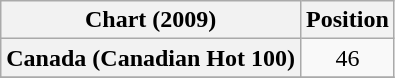<table class="wikitable plainrowheaders" style="text-align:center;">
<tr>
<th scope="col">Chart (2009)</th>
<th scope="col">Position</th>
</tr>
<tr>
<th scope="row">Canada (Canadian Hot 100)</th>
<td>46</td>
</tr>
<tr>
</tr>
</table>
